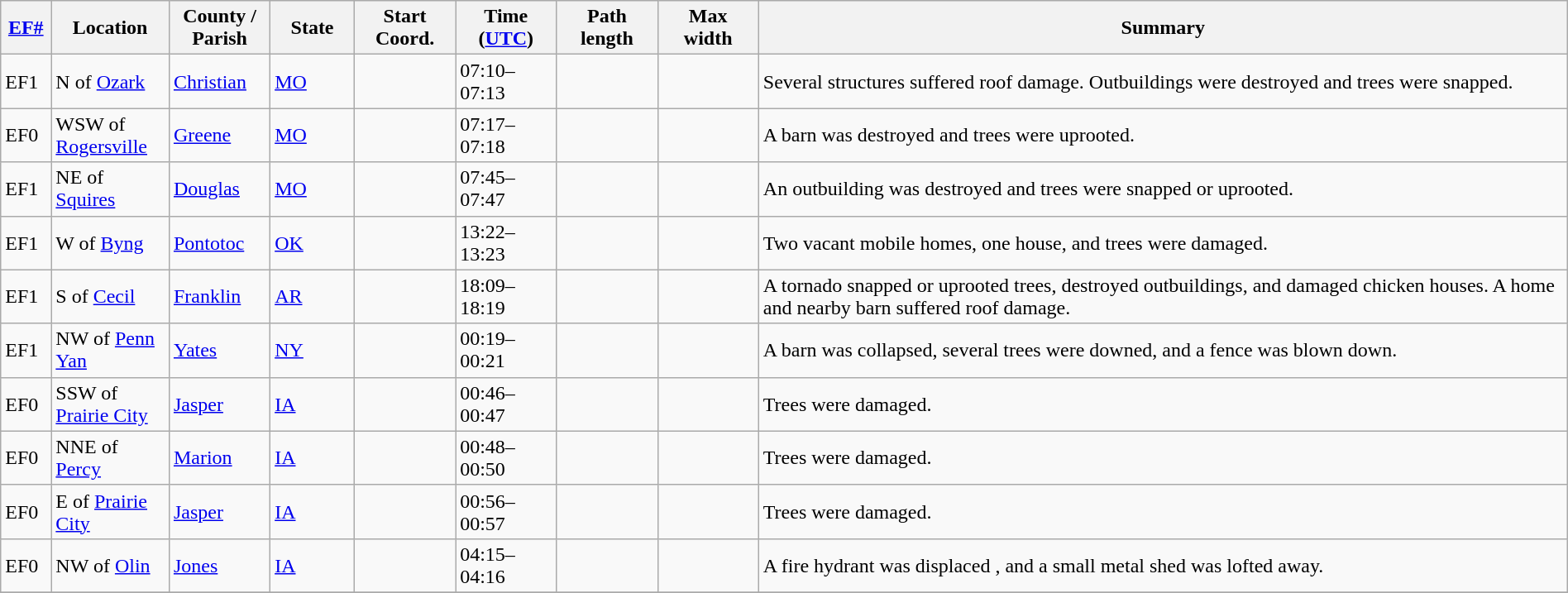<table class="wikitable sortable" style="width:100%;">
<tr>
<th scope="col"  style="width:3%; text-align:center;"><a href='#'>EF#</a></th>
<th scope="col"  style="width:7%; text-align:center;" class="unsortable">Location</th>
<th scope="col"  style="width:6%; text-align:center;" class="unsortable">County / Parish</th>
<th scope="col"  style="width:5%; text-align:center;">State</th>
<th scope="col"  style="width:6%; text-align:center;">Start Coord.</th>
<th scope="col"  style="width:6%; text-align:center;">Time (<a href='#'>UTC</a>)</th>
<th scope="col"  style="width:6%; text-align:center;">Path length</th>
<th scope="col"  style="width:6%; text-align:center;">Max width</th>
<th scope="col" class="unsortable" style="width:48%; text-align:center;">Summary</th>
</tr>
<tr>
<td bgcolor=>EF1</td>
<td>N of <a href='#'>Ozark</a></td>
<td><a href='#'>Christian</a></td>
<td><a href='#'>MO</a></td>
<td></td>
<td>07:10–07:13</td>
<td></td>
<td></td>
<td>Several structures suffered roof damage. Outbuildings were destroyed and trees were snapped.</td>
</tr>
<tr>
<td bgcolor=>EF0</td>
<td>WSW of <a href='#'>Rogersville</a></td>
<td><a href='#'>Greene</a></td>
<td><a href='#'>MO</a></td>
<td></td>
<td>07:17–07:18</td>
<td></td>
<td></td>
<td>A barn was destroyed and trees were uprooted.</td>
</tr>
<tr>
<td bgcolor=>EF1</td>
<td>NE of <a href='#'>Squires</a></td>
<td><a href='#'>Douglas</a></td>
<td><a href='#'>MO</a></td>
<td></td>
<td>07:45–07:47</td>
<td></td>
<td></td>
<td>An outbuilding was destroyed and trees were snapped or uprooted.</td>
</tr>
<tr>
<td bgcolor=>EF1</td>
<td>W of <a href='#'>Byng</a></td>
<td><a href='#'>Pontotoc</a></td>
<td><a href='#'>OK</a></td>
<td></td>
<td>13:22–13:23</td>
<td></td>
<td></td>
<td>Two vacant mobile homes, one house, and trees were damaged.</td>
</tr>
<tr>
<td bgcolor=>EF1</td>
<td>S of <a href='#'>Cecil</a></td>
<td><a href='#'>Franklin</a></td>
<td><a href='#'>AR</a></td>
<td></td>
<td>18:09–18:19</td>
<td></td>
<td></td>
<td>A tornado snapped or uprooted trees, destroyed outbuildings, and damaged chicken houses. A home and nearby barn suffered roof damage.</td>
</tr>
<tr>
<td bgcolor=>EF1</td>
<td>NW of <a href='#'>Penn Yan</a></td>
<td><a href='#'>Yates</a></td>
<td><a href='#'>NY</a></td>
<td></td>
<td>00:19–00:21</td>
<td></td>
<td></td>
<td>A barn was collapsed, several trees were downed, and a fence was blown down.</td>
</tr>
<tr>
<td bgcolor=>EF0</td>
<td>SSW of <a href='#'>Prairie City</a></td>
<td><a href='#'>Jasper</a></td>
<td><a href='#'>IA</a></td>
<td></td>
<td>00:46–00:47</td>
<td></td>
<td></td>
<td>Trees were damaged.</td>
</tr>
<tr>
<td bgcolor=>EF0</td>
<td>NNE of <a href='#'>Percy</a></td>
<td><a href='#'>Marion</a></td>
<td><a href='#'>IA</a></td>
<td></td>
<td>00:48–00:50</td>
<td></td>
<td></td>
<td>Trees were damaged.</td>
</tr>
<tr>
<td bgcolor=>EF0</td>
<td>E of <a href='#'>Prairie City</a></td>
<td><a href='#'>Jasper</a></td>
<td><a href='#'>IA</a></td>
<td></td>
<td>00:56–00:57</td>
<td></td>
<td></td>
<td>Trees were damaged.</td>
</tr>
<tr>
<td bgcolor=>EF0</td>
<td>NW of <a href='#'>Olin</a></td>
<td><a href='#'>Jones</a></td>
<td><a href='#'>IA</a></td>
<td></td>
<td>04:15–04:16</td>
<td></td>
<td></td>
<td>A  fire hydrant was displaced , and a small metal shed was lofted  away.</td>
</tr>
<tr>
</tr>
</table>
